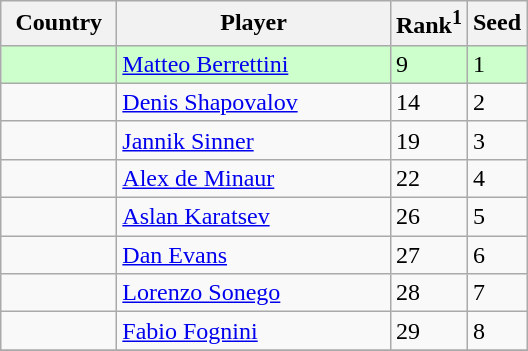<table class="wikitable" border="1">
<tr>
<th width="70">Country</th>
<th width="175">Player</th>
<th>Rank<sup>1</sup></th>
<th>Seed</th>
</tr>
<tr bgcolor=#cfc>
<td></td>
<td><a href='#'>Matteo Berrettini</a></td>
<td>9</td>
<td>1</td>
</tr>
<tr>
<td></td>
<td><a href='#'>Denis Shapovalov</a></td>
<td>14</td>
<td>2</td>
</tr>
<tr>
<td></td>
<td><a href='#'>Jannik Sinner</a></td>
<td>19</td>
<td>3</td>
</tr>
<tr>
<td></td>
<td><a href='#'>Alex de Minaur</a></td>
<td>22</td>
<td>4</td>
</tr>
<tr>
<td></td>
<td><a href='#'>Aslan Karatsev</a></td>
<td>26</td>
<td>5</td>
</tr>
<tr>
<td></td>
<td><a href='#'>Dan Evans</a></td>
<td>27</td>
<td>6</td>
</tr>
<tr>
<td></td>
<td><a href='#'>Lorenzo Sonego</a></td>
<td>28</td>
<td>7</td>
</tr>
<tr>
<td></td>
<td><a href='#'>Fabio Fognini</a></td>
<td>29</td>
<td>8</td>
</tr>
<tr>
</tr>
</table>
